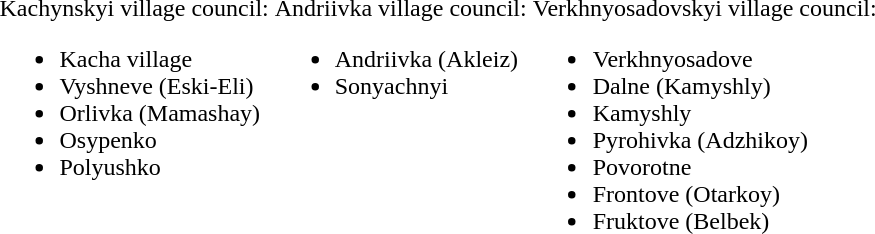<table>
<tr>
<td style="vertical-align: top">Kachynskyi village council:<br><ul><li>Kacha village</li><li>Vyshneve (Eski-Eli)</li><li>Orlivka (Mamashay)</li><li>Osypenko</li><li>Polyushko</li></ul></td>
<td style="vertical-align: top">Andriivka village council:<br><ul><li>Andriivka (Akleiz)</li><li>Sonyachnyi</li></ul></td>
<td style="vertical-align: top">Verkhnyosadovskyi village council:<br><ul><li>Verkhnyosadove</li><li>Dalne (Kamyshly)</li><li>Kamyshly</li><li>Pyrohivka (Adzhikoy)</li><li>Povorotne</li><li>Frontove (Otarkoy)</li><li>Fruktove (Belbek)</li></ul></td>
</tr>
</table>
